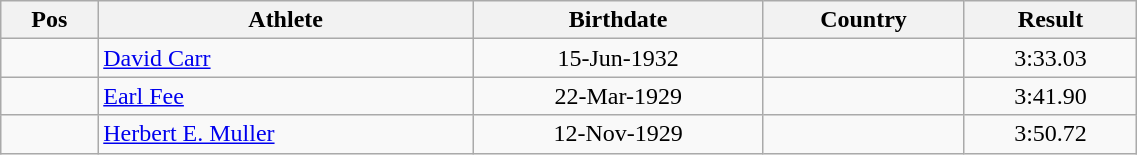<table class="wikitable"  style="text-align:center; width:60%;">
<tr>
<th>Pos</th>
<th>Athlete</th>
<th>Birthdate</th>
<th>Country</th>
<th>Result</th>
</tr>
<tr>
<td align=center></td>
<td align=left><a href='#'>David Carr</a></td>
<td>15-Jun-1932</td>
<td align=left></td>
<td>3:33.03</td>
</tr>
<tr>
<td align=center></td>
<td align=left><a href='#'>Earl Fee</a></td>
<td>22-Mar-1929</td>
<td align=left></td>
<td>3:41.90</td>
</tr>
<tr>
<td align=center></td>
<td align=left><a href='#'>Herbert E. Muller</a></td>
<td>12-Nov-1929</td>
<td align=left></td>
<td>3:50.72</td>
</tr>
</table>
